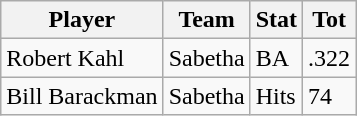<table class="wikitable">
<tr>
<th>Player</th>
<th>Team</th>
<th>Stat</th>
<th>Tot</th>
</tr>
<tr>
<td>Robert Kahl</td>
<td>Sabetha</td>
<td>BA</td>
<td>.322</td>
</tr>
<tr>
<td>Bill Barackman</td>
<td>Sabetha</td>
<td>Hits</td>
<td>74</td>
</tr>
</table>
